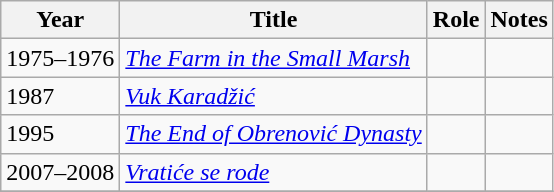<table class="wikitable sortable">
<tr>
<th>Year</th>
<th>Title</th>
<th>Role</th>
<th class="unsortable">Notes</th>
</tr>
<tr>
<td>1975–1976</td>
<td><em><a href='#'>The Farm in the Small Marsh</a></em></td>
<td></td>
<td></td>
</tr>
<tr>
<td>1987</td>
<td><em><a href='#'>Vuk Karadžić</a></em></td>
<td></td>
<td></td>
</tr>
<tr>
<td>1995</td>
<td><em><a href='#'>The End of Obrenović Dynasty</a></em></td>
<td></td>
<td></td>
</tr>
<tr>
<td>2007–2008</td>
<td><em><a href='#'>Vratiće se rode</a></em></td>
<td></td>
<td></td>
</tr>
<tr>
</tr>
</table>
